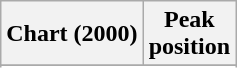<table class="wikitable sortable">
<tr>
<th align="left">Chart (2000)</th>
<th align="center">Peak<br>position</th>
</tr>
<tr>
</tr>
<tr>
</tr>
<tr>
</tr>
</table>
